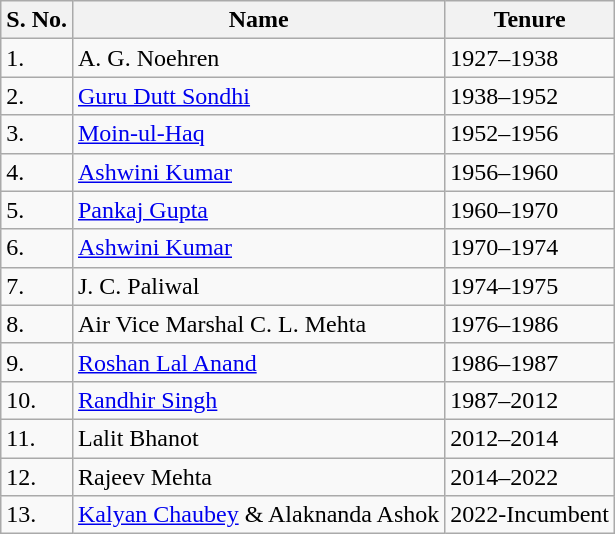<table class=wikitable>
<tr>
<th>S. No.</th>
<th>Name</th>
<th>Tenure</th>
</tr>
<tr>
<td>1.</td>
<td>A. G. Noehren</td>
<td>1927–1938</td>
</tr>
<tr>
<td>2.</td>
<td><a href='#'>Guru Dutt Sondhi</a></td>
<td>1938–1952</td>
</tr>
<tr>
<td>3.</td>
<td><a href='#'>Moin-ul-Haq</a></td>
<td>1952–1956</td>
</tr>
<tr>
<td>4.</td>
<td><a href='#'>Ashwini Kumar</a></td>
<td>1956–1960</td>
</tr>
<tr>
<td>5.</td>
<td><a href='#'>Pankaj Gupta</a></td>
<td>1960–1970</td>
</tr>
<tr>
<td>6.</td>
<td><a href='#'>Ashwini Kumar</a></td>
<td>1970–1974</td>
</tr>
<tr>
<td>7.</td>
<td>J. C. Paliwal</td>
<td>1974–1975</td>
</tr>
<tr>
<td>8.</td>
<td>Air Vice Marshal C. L. Mehta</td>
<td>1976–1986</td>
</tr>
<tr>
<td>9.</td>
<td><a href='#'>Roshan Lal Anand</a></td>
<td>1986–1987</td>
</tr>
<tr>
<td>10.</td>
<td><a href='#'>Randhir Singh</a></td>
<td>1987–2012</td>
</tr>
<tr>
<td>11.</td>
<td>Lalit Bhanot</td>
<td>2012–2014</td>
</tr>
<tr>
<td>12.</td>
<td>Rajeev Mehta</td>
<td>2014–2022</td>
</tr>
<tr>
<td>13.</td>
<td><a href='#'>Kalyan Chaubey</a> & Alaknanda Ashok</td>
<td>2022-Incumbent</td>
</tr>
</table>
